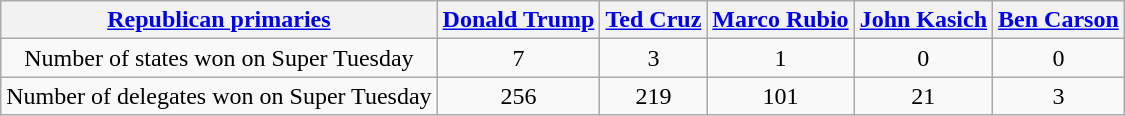<table class="wikitable" style="text-align:center;">
<tr>
<th><a href='#'>Republican primaries</a></th>
<th><a href='#'>Donald Trump</a></th>
<th><a href='#'>Ted Cruz</a></th>
<th><a href='#'>Marco Rubio</a></th>
<th><a href='#'>John Kasich</a></th>
<th><a href='#'>Ben Carson</a></th>
</tr>
<tr>
<td>Number of states won on Super Tuesday</td>
<td>7</td>
<td>3</td>
<td>1</td>
<td>0</td>
<td>0</td>
</tr>
<tr>
<td>Number of delegates won on Super Tuesday</td>
<td>256</td>
<td>219</td>
<td>101</td>
<td>21</td>
<td>3</td>
</tr>
</table>
